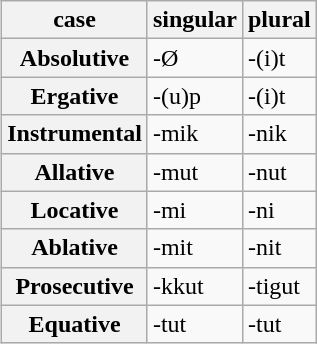<table class="wikitable" style="margin: 0 0 0 1em; float: right;">
<tr>
<th>case</th>
<th>singular</th>
<th>plural</th>
</tr>
<tr>
<th>Absolutive</th>
<td>-Ø</td>
<td>-(i)t</td>
</tr>
<tr>
<th>Ergative</th>
<td>-(u)p</td>
<td>-(i)t</td>
</tr>
<tr>
<th>Instrumental</th>
<td>-mik</td>
<td>-nik</td>
</tr>
<tr>
<th>Allative</th>
<td>-mut</td>
<td>-nut</td>
</tr>
<tr>
<th>Locative</th>
<td>-mi</td>
<td>-ni</td>
</tr>
<tr>
<th>Ablative</th>
<td>-mit</td>
<td>-nit</td>
</tr>
<tr>
<th>Prosecutive</th>
<td>-kkut</td>
<td>-tigut</td>
</tr>
<tr>
<th>Equative</th>
<td>-tut</td>
<td>-tut</td>
</tr>
</table>
